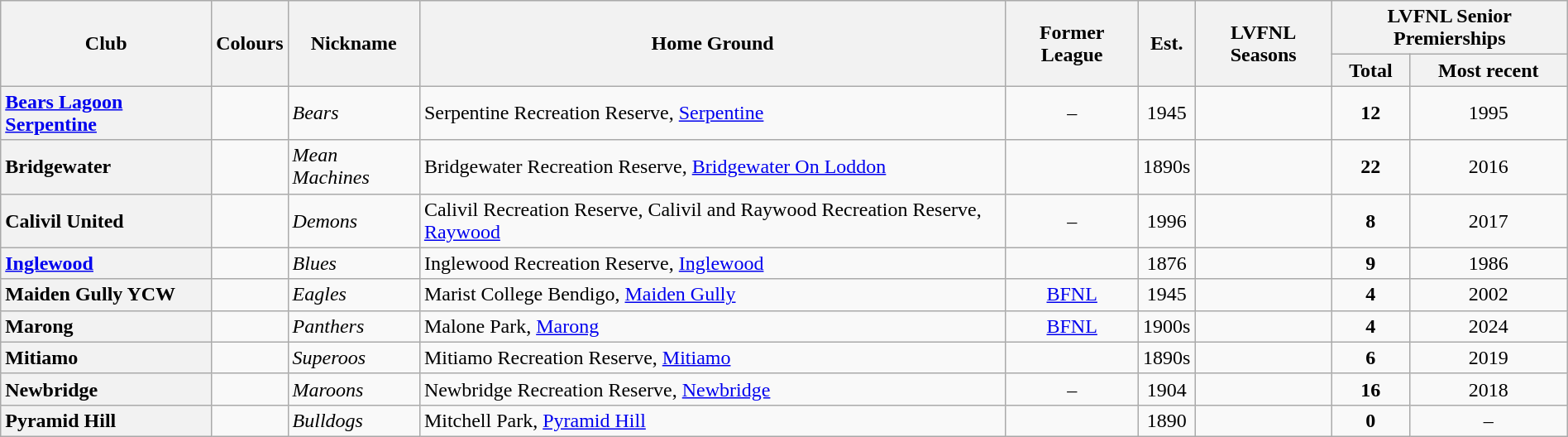<table class="wikitable sortable mw-collapsible mw-collapsed" style="text-align:center; width:100%">
<tr>
<th rowspan="2">Club</th>
<th rowspan="2">Colours</th>
<th rowspan="2">Nickname</th>
<th rowspan="2">Home Ground</th>
<th rowspan="2">Former League</th>
<th rowspan="2">Est.</th>
<th rowspan="2">LVFNL Seasons</th>
<th colspan="2">LVFNL Senior Premierships</th>
</tr>
<tr>
<th>Total</th>
<th>Most recent</th>
</tr>
<tr>
<th style="text-align:left"><a href='#'>Bears Lagoon Serpentine</a></th>
<td></td>
<td align="left"><em>Bears</em></td>
<td align="left">Serpentine Recreation Reserve, <a href='#'>Serpentine</a></td>
<td align="center">–</td>
<td>1945</td>
<td></td>
<td align="center"><strong>12</strong></td>
<td>1995</td>
</tr>
<tr>
<th style="text-align:left">Bridgewater</th>
<td></td>
<td align="left"><em>Mean Machines</em></td>
<td align="left">Bridgewater Recreation Reserve, <a href='#'>Bridgewater On Loddon</a></td>
<td align="center"></td>
<td>1890s</td>
<td></td>
<td align="center"><strong>22</strong></td>
<td>2016</td>
</tr>
<tr>
<th style="text-align:left">Calivil United</th>
<td></td>
<td align="left"><em>Demons</em></td>
<td align="left">Calivil Recreation Reserve, Calivil and Raywood Recreation Reserve, <a href='#'>Raywood</a></td>
<td align="center">–</td>
<td>1996</td>
<td></td>
<td align="center"><strong>8</strong></td>
<td>2017</td>
</tr>
<tr>
<th style="text-align:left"><a href='#'>Inglewood</a></th>
<td></td>
<td align="left"><em>Blues</em></td>
<td align="left">Inglewood Recreation Reserve, <a href='#'>Inglewood</a></td>
<td align="center"></td>
<td>1876</td>
<td></td>
<td align="center"><strong>9</strong></td>
<td>1986</td>
</tr>
<tr>
<th style="text-align:left">Maiden Gully YCW</th>
<td></td>
<td align="left"><em>Eagles</em></td>
<td align="left">Marist College Bendigo, <a href='#'>Maiden Gully</a></td>
<td align="center"><a href='#'>BFNL</a></td>
<td>1945</td>
<td></td>
<td align="center"><strong>4</strong></td>
<td>2002</td>
</tr>
<tr>
<th style="text-align:left">Marong</th>
<td></td>
<td align="left"><em>Panthers</em></td>
<td align="left">Malone Park, <a href='#'>Marong</a></td>
<td align="center"><a href='#'>BFNL</a></td>
<td>1900s</td>
<td></td>
<td align="center"><strong>4</strong></td>
<td>2024</td>
</tr>
<tr>
<th style="text-align:left">Mitiamo</th>
<td></td>
<td align="left"><em>Superoos</em></td>
<td align="left">Mitiamo Recreation Reserve, <a href='#'>Mitiamo</a></td>
<td align="center"></td>
<td>1890s</td>
<td></td>
<td align="center"><strong>6</strong></td>
<td>2019</td>
</tr>
<tr>
<th style="text-align:left">Newbridge</th>
<td></td>
<td align="left"><em>Maroons</em></td>
<td align="left">Newbridge Recreation Reserve, <a href='#'>Newbridge</a></td>
<td align="center">–</td>
<td>1904</td>
<td></td>
<td align="center"><strong>16</strong></td>
<td>2018</td>
</tr>
<tr>
<th style="text-align:left">Pyramid Hill</th>
<td></td>
<td align="left"><em>Bulldogs</em></td>
<td align="left">Mitchell Park, <a href='#'>Pyramid Hill</a></td>
<td align="center"></td>
<td>1890</td>
<td></td>
<td align="center"><strong>0</strong></td>
<td>–</td>
</tr>
</table>
